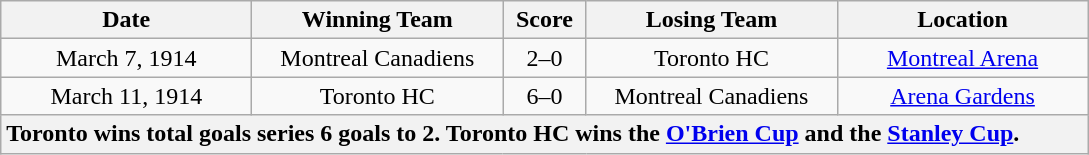<table class="wikitable" style="text-align:center;">
<tr>
<th style="width:10em">Date</th>
<th style="width:10em">Winning Team</th>
<th style="width:3em">Score</th>
<th style="width:10em">Losing Team</th>
<th style="width:10em">Location</th>
</tr>
<tr>
<td>March 7, 1914</td>
<td>Montreal Canadiens</td>
<td>2–0</td>
<td>Toronto HC</td>
<td><a href='#'>Montreal Arena</a></td>
</tr>
<tr>
<td>March 11, 1914</td>
<td>Toronto HC</td>
<td>6–0</td>
<td>Montreal Canadiens</td>
<td><a href='#'>Arena Gardens</a></td>
</tr>
<tr>
<th colspan="5" style="text-align:left;">Toronto wins total goals series 6 goals to 2. Toronto HC wins the <a href='#'>O'Brien Cup</a> and the <a href='#'>Stanley Cup</a>.</th>
</tr>
</table>
